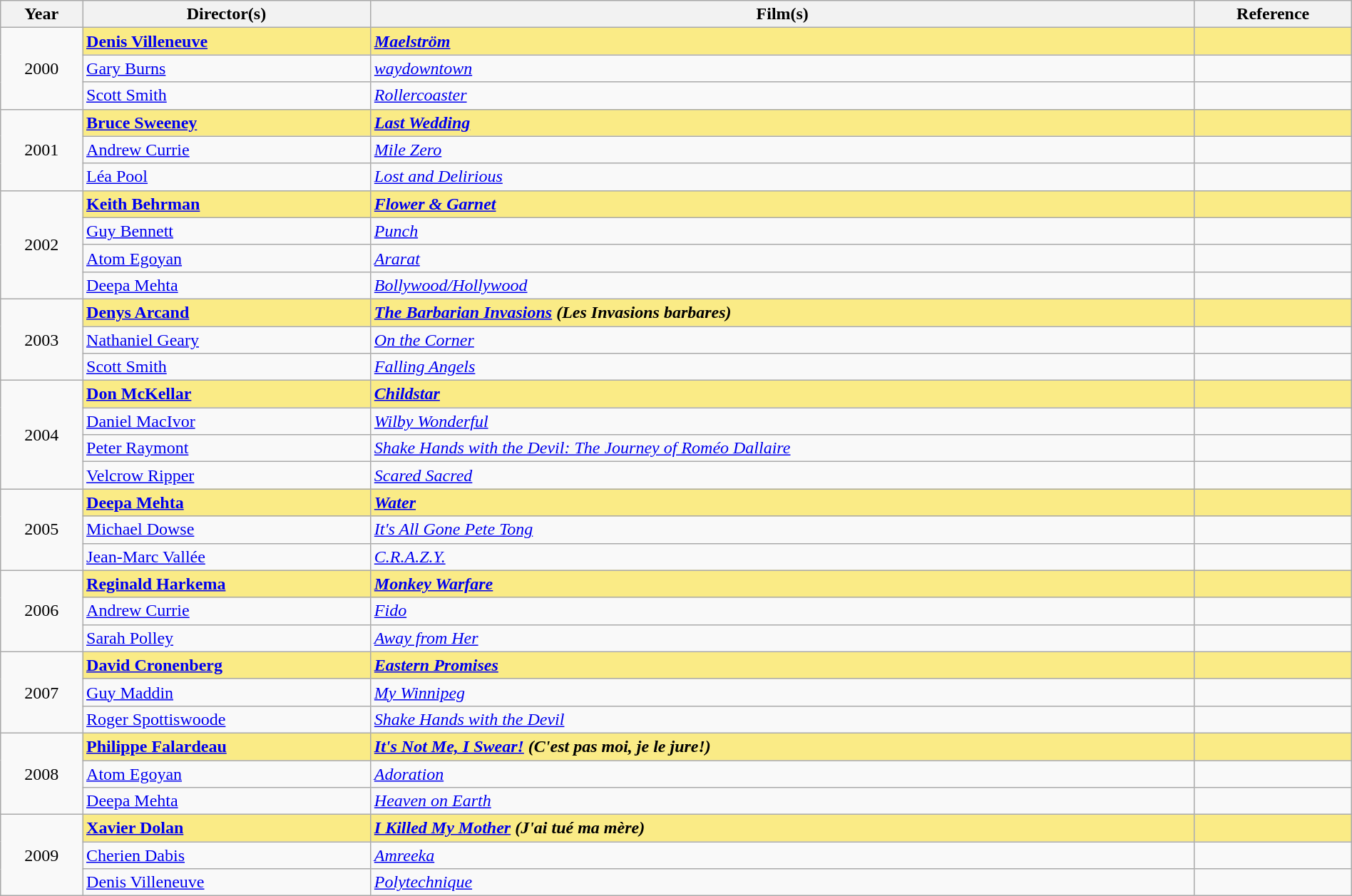<table class="wikitable" width="100%" cellpadding="5">
<tr>
<th>Year</th>
<th>Director(s)</th>
<th>Film(s)</th>
<th>Reference</th>
</tr>
<tr>
<td style="text-align:center;" rowspan=3>2000</td>
<td style="background:#FAEB86;"><strong><a href='#'>Denis Villeneuve</a></strong></td>
<td style="background:#FAEB86;"><strong><em><a href='#'>Maelström</a></em></strong></td>
<td style="background:#FAEB86;"></td>
</tr>
<tr>
<td><a href='#'>Gary Burns</a></td>
<td><em><a href='#'>waydowntown</a></em></td>
<td></td>
</tr>
<tr>
<td><a href='#'>Scott Smith</a></td>
<td><em><a href='#'>Rollercoaster</a></em></td>
<td></td>
</tr>
<tr>
<td style="text-align:center;" rowspan=3>2001</td>
<td style="background:#FAEB86;"><strong><a href='#'>Bruce Sweeney</a></strong></td>
<td style="background:#FAEB86;"><strong><em><a href='#'>Last Wedding</a></em></strong></td>
<td style="background:#FAEB86;"></td>
</tr>
<tr>
<td><a href='#'>Andrew Currie</a></td>
<td><em><a href='#'>Mile Zero</a></em></td>
<td></td>
</tr>
<tr>
<td><a href='#'>Léa Pool</a></td>
<td><em><a href='#'>Lost and Delirious</a></em></td>
<td></td>
</tr>
<tr>
<td style="text-align:center;" rowspan=4>2002</td>
<td style="background:#FAEB86;"><strong><a href='#'>Keith Behrman</a></strong></td>
<td style="background:#FAEB86;"><strong><em><a href='#'>Flower & Garnet</a></em></strong></td>
<td style="background:#FAEB86;"></td>
</tr>
<tr>
<td><a href='#'>Guy Bennett</a></td>
<td><em><a href='#'>Punch</a></em></td>
<td></td>
</tr>
<tr>
<td><a href='#'>Atom Egoyan</a></td>
<td><em><a href='#'>Ararat</a></em></td>
<td></td>
</tr>
<tr>
<td><a href='#'>Deepa Mehta</a></td>
<td><em><a href='#'>Bollywood/Hollywood</a></em></td>
<td></td>
</tr>
<tr>
<td style="text-align:center;" rowspan=3>2003</td>
<td style="background:#FAEB86;"><strong><a href='#'>Denys Arcand</a></strong></td>
<td style="background:#FAEB86;"><strong><em><a href='#'>The Barbarian Invasions</a> (Les Invasions barbares)</em></strong></td>
<td style="background:#FAEB86;"></td>
</tr>
<tr>
<td><a href='#'>Nathaniel Geary</a></td>
<td><em><a href='#'>On the Corner</a></em></td>
<td></td>
</tr>
<tr>
<td><a href='#'>Scott Smith</a></td>
<td><em><a href='#'>Falling Angels</a></em></td>
<td></td>
</tr>
<tr>
<td style="text-align:center;" rowspan=4>2004</td>
<td style="background:#FAEB86;"><strong><a href='#'>Don McKellar</a></strong></td>
<td style="background:#FAEB86;"><strong><em><a href='#'>Childstar</a></em></strong></td>
<td style="background:#FAEB86;"></td>
</tr>
<tr>
<td><a href='#'>Daniel MacIvor</a></td>
<td><em><a href='#'>Wilby Wonderful</a></em></td>
<td></td>
</tr>
<tr>
<td><a href='#'>Peter Raymont</a></td>
<td><em><a href='#'>Shake Hands with the Devil: The Journey of Roméo Dallaire</a></em></td>
<td></td>
</tr>
<tr>
<td><a href='#'>Velcrow Ripper</a></td>
<td><em><a href='#'>Scared Sacred</a></em></td>
<td></td>
</tr>
<tr>
<td style="text-align:center;" rowspan=3>2005</td>
<td style="background:#FAEB86;"><strong><a href='#'>Deepa Mehta</a></strong></td>
<td style="background:#FAEB86;"><strong><em><a href='#'>Water</a></em></strong></td>
<td style="background:#FAEB86;"></td>
</tr>
<tr>
<td><a href='#'>Michael Dowse</a></td>
<td><em><a href='#'>It's All Gone Pete Tong</a></em></td>
<td></td>
</tr>
<tr>
<td><a href='#'>Jean-Marc Vallée</a></td>
<td><em><a href='#'>C.R.A.Z.Y.</a></em></td>
<td></td>
</tr>
<tr>
<td style="text-align:center;" rowspan=3>2006</td>
<td style="background:#FAEB86;"><strong><a href='#'>Reginald Harkema</a></strong></td>
<td style="background:#FAEB86;"><strong><em><a href='#'>Monkey Warfare</a></em></strong></td>
<td style="background:#FAEB86;"></td>
</tr>
<tr>
<td><a href='#'>Andrew Currie</a></td>
<td><em><a href='#'>Fido</a></em></td>
<td></td>
</tr>
<tr>
<td><a href='#'>Sarah Polley</a></td>
<td><em><a href='#'>Away from Her</a></em></td>
<td></td>
</tr>
<tr>
<td style="text-align:center;" rowspan=3>2007</td>
<td style="background:#FAEB86;"><strong><a href='#'>David Cronenberg</a></strong></td>
<td style="background:#FAEB86;"><strong><em><a href='#'>Eastern Promises</a></em></strong></td>
<td style="background:#FAEB86;"></td>
</tr>
<tr>
<td><a href='#'>Guy Maddin</a></td>
<td><em><a href='#'>My Winnipeg</a></em></td>
<td></td>
</tr>
<tr>
<td><a href='#'>Roger Spottiswoode</a></td>
<td><em><a href='#'>Shake Hands with the Devil</a></em></td>
<td></td>
</tr>
<tr>
<td style="text-align:center;" rowspan=3>2008</td>
<td style="background:#FAEB86;"><strong><a href='#'>Philippe Falardeau</a></strong></td>
<td style="background:#FAEB86;"><strong><em><a href='#'>It's Not Me, I Swear!</a> (C'est pas moi, je le jure!)</em></strong></td>
<td style="background:#FAEB86;"></td>
</tr>
<tr>
<td><a href='#'>Atom Egoyan</a></td>
<td><em><a href='#'>Adoration</a></em></td>
<td></td>
</tr>
<tr>
<td><a href='#'>Deepa Mehta</a></td>
<td><em><a href='#'>Heaven on Earth</a></em></td>
<td></td>
</tr>
<tr>
<td style="text-align:center;" rowspan=3>2009</td>
<td style="background:#FAEB86;"><strong><a href='#'>Xavier Dolan</a></strong></td>
<td style="background:#FAEB86;"><strong><em><a href='#'>I Killed My Mother</a> (J'ai tué ma mère)</em></strong></td>
<td style="background:#FAEB86;"></td>
</tr>
<tr>
<td><a href='#'>Cherien Dabis</a></td>
<td><em><a href='#'>Amreeka</a></em></td>
<td></td>
</tr>
<tr>
<td><a href='#'>Denis Villeneuve</a></td>
<td><em><a href='#'>Polytechnique</a></em></td>
<td></td>
</tr>
</table>
